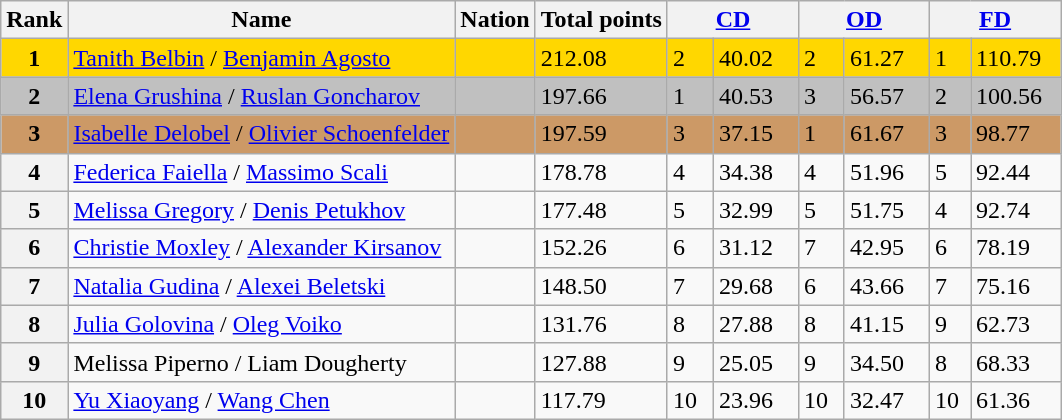<table class="wikitable">
<tr>
<th>Rank</th>
<th>Name</th>
<th>Nation</th>
<th>Total points</th>
<th colspan="2" width="80px"><a href='#'>CD</a></th>
<th colspan="2" width="80px"><a href='#'>OD</a></th>
<th colspan="2" width="80px"><a href='#'>FD</a></th>
</tr>
<tr bgcolor="gold">
<td align="center"><strong>1</strong></td>
<td><a href='#'>Tanith Belbin</a> / <a href='#'>Benjamin Agosto</a></td>
<td></td>
<td>212.08</td>
<td>2</td>
<td>40.02</td>
<td>2</td>
<td>61.27</td>
<td>1</td>
<td>110.79</td>
</tr>
<tr bgcolor="silver">
<td align="center"><strong>2</strong></td>
<td><a href='#'>Elena Grushina</a> / <a href='#'>Ruslan Goncharov</a></td>
<td></td>
<td>197.66</td>
<td>1</td>
<td>40.53</td>
<td>3</td>
<td>56.57</td>
<td>2</td>
<td>100.56</td>
</tr>
<tr bgcolor="cc9966">
<td align="center"><strong>3</strong></td>
<td><a href='#'>Isabelle Delobel</a> / <a href='#'>Olivier Schoenfelder</a></td>
<td></td>
<td>197.59</td>
<td>3</td>
<td>37.15</td>
<td>1</td>
<td>61.67</td>
<td>3</td>
<td>98.77</td>
</tr>
<tr>
<th>4</th>
<td><a href='#'>Federica Faiella</a> / <a href='#'>Massimo Scali</a></td>
<td></td>
<td>178.78</td>
<td>4</td>
<td>34.38</td>
<td>4</td>
<td>51.96</td>
<td>5</td>
<td>92.44</td>
</tr>
<tr>
<th>5</th>
<td><a href='#'>Melissa Gregory</a> / <a href='#'>Denis Petukhov</a></td>
<td></td>
<td>177.48</td>
<td>5</td>
<td>32.99</td>
<td>5</td>
<td>51.75</td>
<td>4</td>
<td>92.74</td>
</tr>
<tr>
<th>6</th>
<td><a href='#'>Christie Moxley</a> / <a href='#'>Alexander Kirsanov</a></td>
<td></td>
<td>152.26</td>
<td>6</td>
<td>31.12</td>
<td>7</td>
<td>42.95</td>
<td>6</td>
<td>78.19</td>
</tr>
<tr>
<th>7</th>
<td><a href='#'>Natalia Gudina</a> / <a href='#'>Alexei Beletski</a></td>
<td></td>
<td>148.50</td>
<td>7</td>
<td>29.68</td>
<td>6</td>
<td>43.66</td>
<td>7</td>
<td>75.16</td>
</tr>
<tr>
<th>8</th>
<td><a href='#'>Julia Golovina</a> / <a href='#'>Oleg Voiko</a></td>
<td></td>
<td>131.76</td>
<td>8</td>
<td>27.88</td>
<td>8</td>
<td>41.15</td>
<td>9</td>
<td>62.73</td>
</tr>
<tr>
<th>9</th>
<td>Melissa Piperno / Liam Dougherty</td>
<td></td>
<td>127.88</td>
<td>9</td>
<td>25.05</td>
<td>9</td>
<td>34.50</td>
<td>8</td>
<td>68.33</td>
</tr>
<tr>
<th>10</th>
<td><a href='#'>Yu Xiaoyang</a> / <a href='#'>Wang Chen</a></td>
<td></td>
<td>117.79</td>
<td>10</td>
<td>23.96</td>
<td>10</td>
<td>32.47</td>
<td>10</td>
<td>61.36</td>
</tr>
</table>
